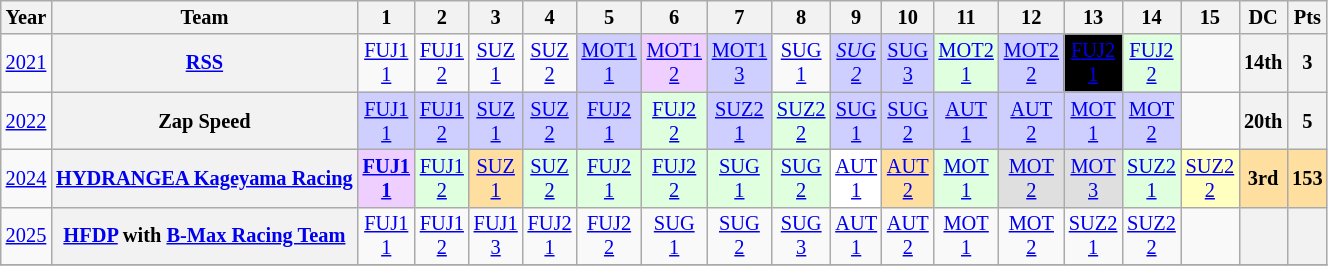<table class="wikitable" style="text-align:center; font-size:85%">
<tr>
<th>Year</th>
<th>Team</th>
<th>1</th>
<th>2</th>
<th>3</th>
<th>4</th>
<th>5</th>
<th>6</th>
<th>7</th>
<th>8</th>
<th>9</th>
<th>10</th>
<th>11</th>
<th>12</th>
<th>13</th>
<th>14</th>
<th>15</th>
<th>DC</th>
<th>Pts</th>
</tr>
<tr>
<td><a href='#'>2021</a></td>
<th><a href='#'>RSS</a></th>
<td style="background:#;"><a href='#'>FUJ1<br>1</a><br></td>
<td style="background:#;"><a href='#'>FUJ1<br>2</a><br></td>
<td style="background:#;"><a href='#'>SUZ<br>1</a><br></td>
<td style="background:#;"><a href='#'>SUZ<br>2</a><br></td>
<td style="background:#cfcfff;"><a href='#'>MOT1<br>1</a><br></td>
<td style="background:#efcfff;"><a href='#'>MOT1<br>2</a><br></td>
<td style="background:#cfcfff;"><a href='#'>MOT1<br>3</a><br></td>
<td style="background:#;"><a href='#'>SUG<br>1</a><br></td>
<td style="background:#cfcfff;"><em><a href='#'>SUG<br>2</a><br></em></td>
<td style="background:#cfcfff;"><a href='#'>SUG<br>3</a><br></td>
<td style="background:#dfffdf;"><a href='#'>MOT2<br>1</a><br></td>
<td style="background:#cfcfff;"><a href='#'>MOT2<br>2</a><br></td>
<td style="background-color:#000000;color:white"><a href='#'>FUJ2<br>1</a><br></td>
<td style="background:#dfffdf;"><a href='#'>FUJ2<br>2</a><br></td>
<td></td>
<th>14th</th>
<th>3</th>
</tr>
<tr>
<td><a href='#'>2022</a></td>
<th nowrap>Zap Speed</th>
<td style="background:#cfcfff;"><a href='#'>FUJ1<br>1</a><br></td>
<td style="background:#cfcfff;"><a href='#'>FUJ1<br>2</a><br></td>
<td style="background:#cfcfff;"><a href='#'>SUZ<br>1</a><br></td>
<td style="background:#cfcfff;"><a href='#'>SUZ<br>2</a><br></td>
<td style="background:#cfcfff;"><a href='#'>FUJ2<br>1</a><br></td>
<td style="background:#dfffdf;"><a href='#'>FUJ2<br>2</a><br></td>
<td style="background:#cfcfff;"><a href='#'>SUZ2<br>1</a><br></td>
<td style="background:#dfffdf;"><a href='#'>SUZ2<br>2</a><br></td>
<td style="background:#cfcfff;"><a href='#'>SUG<br>1</a><br></td>
<td style="background:#cfcfff;"><a href='#'>SUG<br>2</a><br></td>
<td style="background:#cfcfff;"><a href='#'>AUT<br>1</a><br></td>
<td style="background:#cfcfff;"><a href='#'>AUT<br>2</a><br></td>
<td style="background:#cfcfff;"><a href='#'>MOT<br>1</a><br></td>
<td style="background:#cfcfff;"><a href='#'>MOT<br>2</a><br></td>
<td></td>
<th>20th</th>
<th>5</th>
</tr>
<tr>
<td><a href='#'>2024</a></td>
<th nowrap><a href='#'>HYDRANGEA Kageyama Racing</a></th>
<td style="background:#efcfff;"><strong><a href='#'>FUJ1<br>1</a></strong><br></td>
<td style="background:#dfffdf;"><a href='#'>FUJ1<br>2</a><br></td>
<td style="background:#ffdf9f;"><a href='#'>SUZ<br>1</a><br></td>
<td style="background:#dfffdf;"><a href='#'>SUZ<br>2</a><br></td>
<td style="background:#dfffdf;"><a href='#'>FUJ2<br>1</a><br></td>
<td style="background:#dfffdf;"><a href='#'>FUJ2<br>2</a><br></td>
<td style="background:#dfffdf;"><a href='#'>SUG<br>1</a><br></td>
<td style="background:#dfffdf;"><a href='#'>SUG<br>2</a><br></td>
<td style="background:#ffffff;"><a href='#'>AUT<br>1</a><br></td>
<td style="background:#ffdf9f;"><a href='#'>AUT<br>2</a><br></td>
<td style="background:#dfffdf;"><a href='#'>MOT<br>1</a><br></td>
<td style="background:#dfdfdf;"><a href='#'>MOT<br>2</a><br></td>
<td style="background:#dfdfdf;"><a href='#'>MOT<br>3</a><br></td>
<td style="background:#dfffdf;"><a href='#'>SUZ2<br>1</a><br></td>
<td style="background:#ffffbf;"><a href='#'>SUZ2<br>2</a><br></td>
<th style="background:#ffdf9f;">3rd</th>
<th style="background:#ffdf9f;">153</th>
</tr>
<tr>
<td><a href='#'>2025</a></td>
<th nowrap><a href='#'>HFDP</a> with <a href='#'>B-Max Racing Team</a></th>
<td style="background:#;"><a href='#'>FUJ1<br>1</a><br></td>
<td style="background:#;"><a href='#'>FUJ1<br>2</a><br></td>
<td style="background:#;"><a href='#'>FUJ1<br>3</a><br></td>
<td style="background:#;"><a href='#'>FUJ2<br>1</a><br></td>
<td style="background:#;"><a href='#'>FUJ2<br>2</a><br></td>
<td style="background:#;"><a href='#'>SUG<br>1</a><br></td>
<td style="background:#;"><a href='#'>SUG<br>2</a><br></td>
<td style="background:#;"><a href='#'>SUG<br>3</a><br></td>
<td style="background:#;"><a href='#'>AUT<br>1</a><br></td>
<td style="background:#;"><a href='#'>AUT<br>2</a><br></td>
<td style="background:#;"><a href='#'>MOT<br>1</a><br></td>
<td style="background:#;"><a href='#'>MOT<br>2</a><br></td>
<td style="background:#;"><a href='#'>SUZ2<br>1</a><br></td>
<td style="background:#;"><a href='#'>SUZ2<br>2</a><br></td>
<td></td>
<th></th>
<th></th>
</tr>
<tr>
</tr>
</table>
